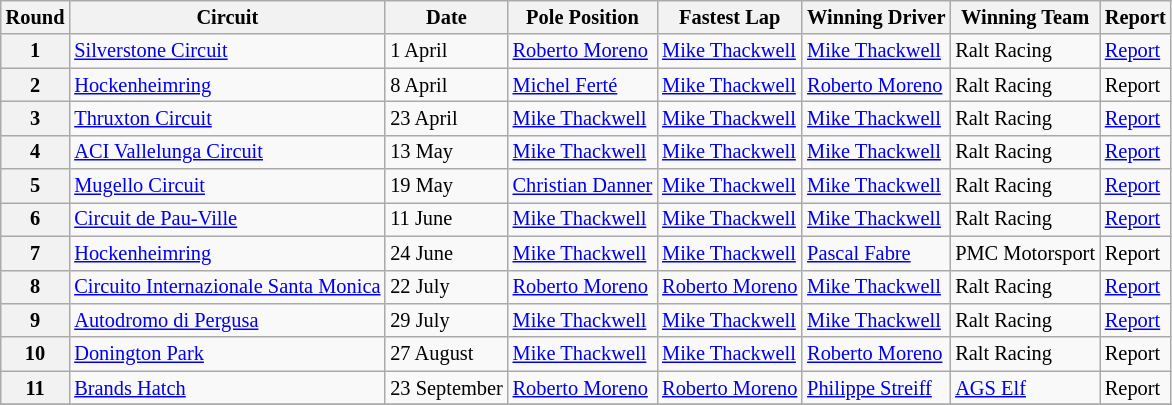<table class="wikitable" style="font-size: 85%;">
<tr>
<th>Round</th>
<th>Circuit</th>
<th>Date</th>
<th>Pole Position</th>
<th>Fastest Lap</th>
<th>Winning Driver</th>
<th>Winning Team</th>
<th>Report</th>
</tr>
<tr>
<th>1</th>
<td> <a href='#'>Silverstone Circuit</a></td>
<td>1 April</td>
<td> <a href='#'>Roberto Moreno</a></td>
<td> <a href='#'>Mike Thackwell</a></td>
<td> <a href='#'>Mike Thackwell</a></td>
<td>Ralt Racing</td>
<td><a href='#'>Report</a></td>
</tr>
<tr>
<th>2</th>
<td> <a href='#'>Hockenheimring</a></td>
<td>8 April</td>
<td> <a href='#'>Michel Ferté</a></td>
<td> <a href='#'>Mike Thackwell</a></td>
<td> <a href='#'>Roberto Moreno</a></td>
<td>Ralt Racing</td>
<td>Report</td>
</tr>
<tr>
<th>3</th>
<td> <a href='#'>Thruxton Circuit</a></td>
<td>23 April</td>
<td> <a href='#'>Mike Thackwell</a></td>
<td> <a href='#'>Mike Thackwell</a></td>
<td> <a href='#'>Mike Thackwell</a></td>
<td>Ralt Racing</td>
<td><a href='#'>Report</a></td>
</tr>
<tr>
<th>4</th>
<td> <a href='#'>ACI Vallelunga Circuit</a></td>
<td>13 May</td>
<td> <a href='#'>Mike Thackwell</a></td>
<td> <a href='#'>Mike Thackwell</a></td>
<td> <a href='#'>Mike Thackwell</a></td>
<td>Ralt Racing</td>
<td><a href='#'>Report</a></td>
</tr>
<tr>
<th>5</th>
<td> <a href='#'>Mugello Circuit</a></td>
<td>19 May</td>
<td> <a href='#'>Christian Danner</a></td>
<td> <a href='#'>Mike Thackwell</a></td>
<td> <a href='#'>Mike Thackwell</a></td>
<td>Ralt Racing</td>
<td><a href='#'>Report</a></td>
</tr>
<tr>
<th>6</th>
<td> <a href='#'>Circuit de Pau-Ville</a></td>
<td>11 June</td>
<td> <a href='#'>Mike Thackwell</a></td>
<td> <a href='#'>Mike Thackwell</a></td>
<td> <a href='#'>Mike Thackwell</a></td>
<td>Ralt Racing</td>
<td><a href='#'>Report</a></td>
</tr>
<tr>
<th>7</th>
<td> <a href='#'>Hockenheimring</a></td>
<td>24 June</td>
<td> <a href='#'>Mike Thackwell</a></td>
<td> <a href='#'>Mike Thackwell</a></td>
<td> <a href='#'>Pascal Fabre</a></td>
<td>PMC Motorsport</td>
<td>Report</td>
</tr>
<tr>
<th>8</th>
<td> <a href='#'>Circuito Internazionale Santa Monica</a></td>
<td>22 July</td>
<td> <a href='#'>Roberto Moreno</a></td>
<td> <a href='#'>Roberto Moreno</a></td>
<td> <a href='#'>Mike Thackwell</a></td>
<td>Ralt Racing</td>
<td><a href='#'>Report</a></td>
</tr>
<tr>
<th>9</th>
<td> <a href='#'>Autodromo di Pergusa</a></td>
<td>29 July</td>
<td> <a href='#'>Mike Thackwell</a></td>
<td> <a href='#'>Mike Thackwell</a></td>
<td> <a href='#'>Mike Thackwell</a></td>
<td>Ralt Racing</td>
<td><a href='#'>Report</a></td>
</tr>
<tr>
<th>10</th>
<td> <a href='#'>Donington Park</a></td>
<td>27 August</td>
<td> <a href='#'>Mike Thackwell</a></td>
<td> <a href='#'>Mike Thackwell</a></td>
<td> <a href='#'>Roberto Moreno</a></td>
<td>Ralt Racing</td>
<td>Report</td>
</tr>
<tr>
<th>11</th>
<td> <a href='#'>Brands Hatch</a></td>
<td>23 September</td>
<td> <a href='#'>Roberto Moreno</a></td>
<td> <a href='#'>Roberto Moreno</a></td>
<td> <a href='#'>Philippe Streiff</a></td>
<td><a href='#'>AGS Elf</a></td>
<td>Report</td>
</tr>
<tr>
</tr>
</table>
